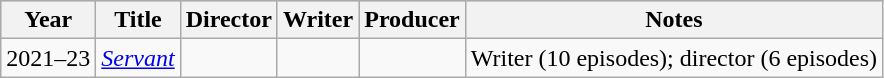<table class="wikitable">
<tr style="background:#ccc; text-align:center;">
<th>Year</th>
<th>Title</th>
<th>Director</th>
<th>Writer</th>
<th>Producer</th>
<th>Notes</th>
</tr>
<tr>
<td>2021–23</td>
<td><a href='#'><em>Servant</em></a></td>
<td></td>
<td></td>
<td></td>
<td>Writer (10 episodes); director (6 episodes)</td>
</tr>
</table>
